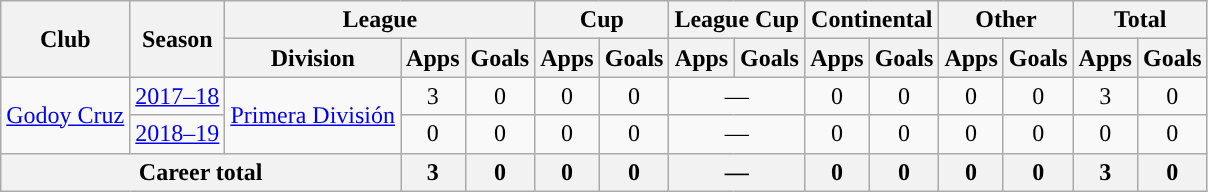<table class="wikitable" style="text-align:center">
<tr>
<th rowspan="2">Club</th>
<th rowspan="2">Season</th>
<th colspan="3">League</th>
<th colspan="2">Cup</th>
<th colspan="2">League Cup</th>
<th colspan="2">Continental</th>
<th colspan="2">Other</th>
<th colspan="2">Total</th>
</tr>
<tr>
<th>Division</th>
<th>Apps</th>
<th>Goals</th>
<th>Apps</th>
<th>Goals</th>
<th>Apps</th>
<th>Goals</th>
<th>Apps</th>
<th>Goals</th>
<th>Apps</th>
<th>Goals</th>
<th>Apps</th>
<th>Goals</th>
</tr>
<tr>
<td rowspan="2"><a href='#'>Godoy Cruz</a></td>
<td><a href='#'>2017–18</a></td>
<td rowspan="2"><a href='#'>Primera División</a></td>
<td>3</td>
<td>0</td>
<td>0</td>
<td>0</td>
<td colspan="2">—</td>
<td>0</td>
<td>0</td>
<td>0</td>
<td>0</td>
<td>3</td>
<td>0</td>
</tr>
<tr>
<td><a href='#'>2018–19</a></td>
<td>0</td>
<td>0</td>
<td>0</td>
<td>0</td>
<td colspan="2">—</td>
<td>0</td>
<td>0</td>
<td>0</td>
<td>0</td>
<td>0</td>
<td>0</td>
</tr>
<tr>
<th colspan="3">Career total</th>
<th>3</th>
<th>0</th>
<th>0</th>
<th>0</th>
<th colspan="2">—</th>
<th>0</th>
<th>0</th>
<th>0</th>
<th>0</th>
<th>3</th>
<th>0</th>
</tr>
</table>
